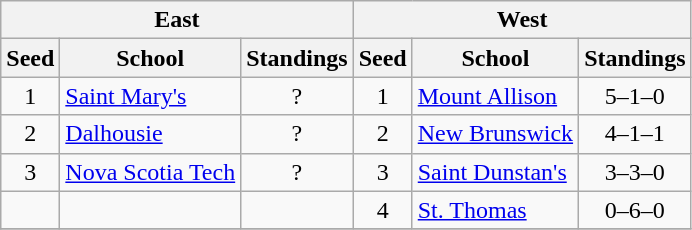<table class="wikitable">
<tr>
<th colspan=3>East</th>
<th colspan=3>West</th>
</tr>
<tr>
<th>Seed</th>
<th>School</th>
<th>Standings</th>
<th>Seed</th>
<th>School</th>
<th>Standings</th>
</tr>
<tr>
<td align=center>1</td>
<td><a href='#'>Saint Mary's</a></td>
<td align=center>?</td>
<td align=center>1</td>
<td><a href='#'>Mount Allison</a></td>
<td align=center>5–1–0</td>
</tr>
<tr>
<td align=center>2</td>
<td><a href='#'>Dalhousie</a></td>
<td align=center>?</td>
<td align=center>2</td>
<td><a href='#'>New Brunswick</a></td>
<td align=center>4–1–1</td>
</tr>
<tr>
<td align=center>3</td>
<td><a href='#'>Nova Scotia Tech</a></td>
<td align=center>?</td>
<td align=center>3</td>
<td><a href='#'>Saint Dunstan's</a></td>
<td align=center>3–3–0</td>
</tr>
<tr>
<td></td>
<td></td>
<td></td>
<td align=center>4</td>
<td><a href='#'>St. Thomas</a></td>
<td align=center>0–6–0</td>
</tr>
<tr>
</tr>
</table>
